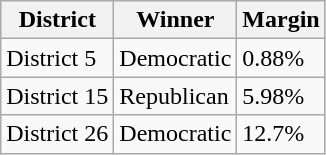<table class="wikitable sortable">
<tr>
<th>District</th>
<th>Winner</th>
<th>Margin</th>
</tr>
<tr>
<td>District 5</td>
<td data-sort-value=1 >Democratic</td>
<td>0.88%</td>
</tr>
<tr>
<td>District 15</td>
<td data-sort-value=1 >Republican</td>
<td>5.98%</td>
</tr>
<tr>
<td>District 26</td>
<td data-sort-value=1 >Democratic</td>
<td>12.7%</td>
</tr>
</table>
